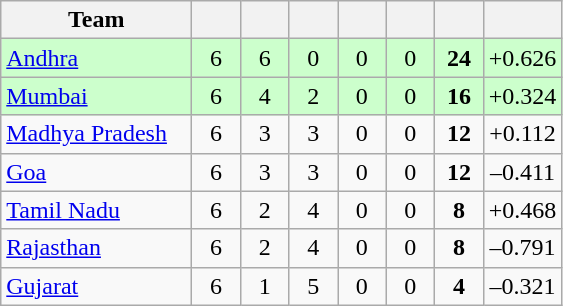<table class="wikitable" style="text-align:center">
<tr>
<th style="width:120px">Team</th>
<th style="width:25px"></th>
<th style="width:25px"></th>
<th style="width:25px"></th>
<th style="width:25px"></th>
<th style="width:25px"></th>
<th style="width:25px"></th>
<th style="width:40px;"></th>
</tr>
<tr style="background:#cfc;">
<td style="text-align:left"><a href='#'>Andhra</a></td>
<td>6</td>
<td>6</td>
<td>0</td>
<td>0</td>
<td>0</td>
<td><strong>24</strong></td>
<td>+0.626</td>
</tr>
<tr style="background:#cfc;">
<td style="text-align:left"><a href='#'>Mumbai</a></td>
<td>6</td>
<td>4</td>
<td>2</td>
<td>0</td>
<td>0</td>
<td><strong>16</strong></td>
<td>+0.324</td>
</tr>
<tr>
<td style="text-align:left"><a href='#'>Madhya Pradesh</a></td>
<td>6</td>
<td>3</td>
<td>3</td>
<td>0</td>
<td>0</td>
<td><strong>12</strong></td>
<td>+0.112</td>
</tr>
<tr>
<td style="text-align:left"><a href='#'>Goa</a></td>
<td>6</td>
<td>3</td>
<td>3</td>
<td>0</td>
<td>0</td>
<td><strong>12</strong></td>
<td>–0.411</td>
</tr>
<tr>
<td style="text-align:left"><a href='#'>Tamil Nadu</a></td>
<td>6</td>
<td>2</td>
<td>4</td>
<td>0</td>
<td>0</td>
<td><strong>8</strong></td>
<td>+0.468</td>
</tr>
<tr>
<td style="text-align:left"><a href='#'>Rajasthan</a></td>
<td>6</td>
<td>2</td>
<td>4</td>
<td>0</td>
<td>0</td>
<td><strong>8</strong></td>
<td>–0.791</td>
</tr>
<tr>
<td style="text-align:left"><a href='#'>Gujarat</a></td>
<td>6</td>
<td>1</td>
<td>5</td>
<td>0</td>
<td>0</td>
<td><strong>4</strong></td>
<td>–0.321</td>
</tr>
</table>
